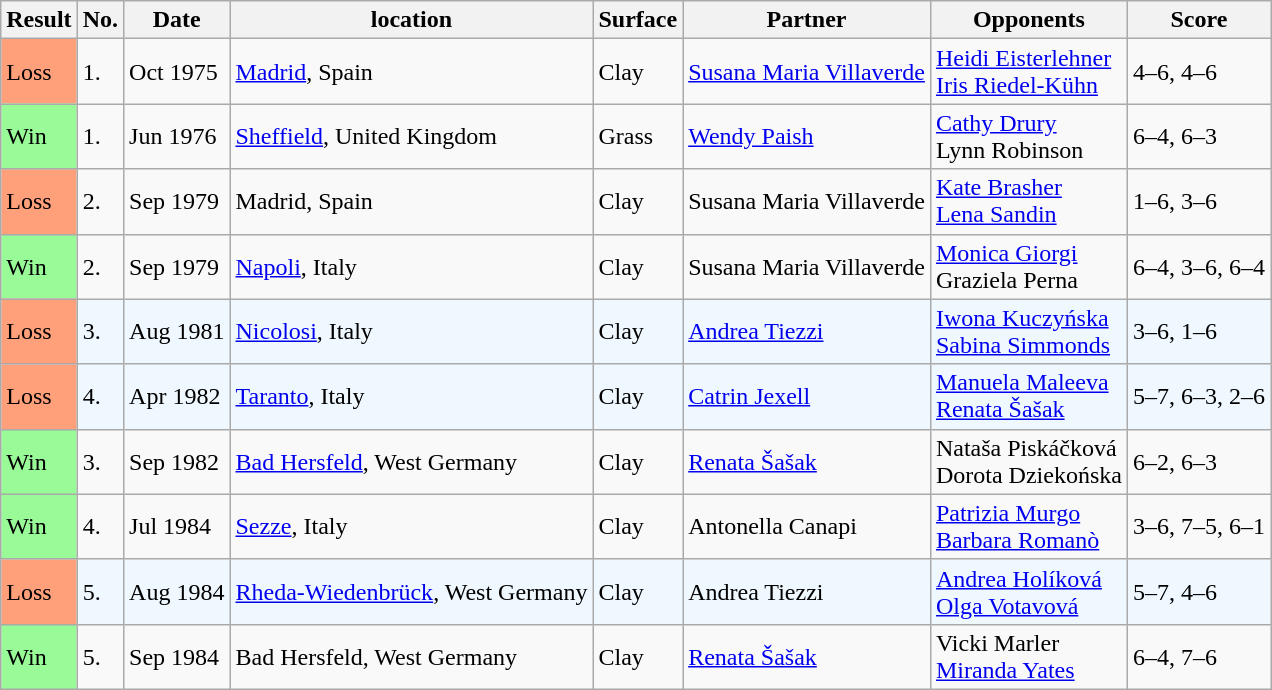<table class="sortable wikitable">
<tr>
<th>Result</th>
<th>No.</th>
<th>Date</th>
<th>location</th>
<th>Surface</th>
<th>Partner</th>
<th>Opponents</th>
<th>Score</th>
</tr>
<tr>
<td style="background:#ffa07a;">Loss</td>
<td>1.</td>
<td>Oct 1975</td>
<td><a href='#'>Madrid</a>, Spain</td>
<td>Clay</td>
<td> <a href='#'>Susana Maria Villaverde</a></td>
<td> <a href='#'>Heidi Eisterlehner</a> <br>  <a href='#'>Iris Riedel-Kühn</a></td>
<td>4–6, 4–6</td>
</tr>
<tr>
<td style="background:#98fb98;">Win</td>
<td>1.</td>
<td>Jun 1976</td>
<td><a href='#'>Sheffield</a>, United Kingdom</td>
<td>Grass</td>
<td> <a href='#'>Wendy Paish</a></td>
<td> <a href='#'>Cathy Drury</a> <br>  Lynn Robinson</td>
<td>6–4, 6–3</td>
</tr>
<tr>
<td style="background:#ffa07a;">Loss</td>
<td>2.</td>
<td>Sep 1979</td>
<td>Madrid, Spain</td>
<td>Clay</td>
<td> Susana Maria Villaverde</td>
<td> <a href='#'>Kate Brasher</a> <br>  <a href='#'>Lena Sandin</a></td>
<td>1–6, 3–6</td>
</tr>
<tr>
<td style="background:#98fb98;">Win</td>
<td>2.</td>
<td>Sep 1979</td>
<td><a href='#'>Napoli</a>, Italy</td>
<td>Clay</td>
<td> Susana Maria Villaverde</td>
<td> <a href='#'>Monica Giorgi</a> <br>  Graziela Perna</td>
<td>6–4, 3–6, 6–4</td>
</tr>
<tr style="background:#f0f8ff;">
<td style="background:#ffa07a;">Loss</td>
<td>3.</td>
<td>Aug 1981</td>
<td><a href='#'>Nicolosi</a>, Italy</td>
<td>Clay</td>
<td> <a href='#'>Andrea Tiezzi</a></td>
<td> <a href='#'>Iwona Kuczyńska</a> <br>  <a href='#'>Sabina Simmonds</a></td>
<td>3–6, 1–6</td>
</tr>
<tr style="background:#f0f8ff;">
<td style="background:#ffa07a;">Loss</td>
<td>4.</td>
<td>Apr 1982</td>
<td><a href='#'>Taranto</a>, Italy</td>
<td>Clay</td>
<td> <a href='#'>Catrin Jexell</a></td>
<td> <a href='#'>Manuela Maleeva</a> <br>  <a href='#'>Renata Šašak</a></td>
<td>5–7, 6–3, 2–6</td>
</tr>
<tr>
<td style="background:#98fb98;">Win</td>
<td>3.</td>
<td>Sep 1982</td>
<td><a href='#'>Bad Hersfeld</a>, West Germany</td>
<td>Clay</td>
<td> <a href='#'>Renata Šašak</a></td>
<td> Nataša Piskáčková <br>  Dorota Dziekońska</td>
<td>6–2, 6–3</td>
</tr>
<tr>
<td style="background:#98fb98;">Win</td>
<td>4.</td>
<td>Jul 1984</td>
<td><a href='#'>Sezze</a>, Italy</td>
<td>Clay</td>
<td> Antonella Canapi</td>
<td> <a href='#'>Patrizia Murgo</a> <br>  <a href='#'>Barbara Romanò</a></td>
<td>3–6, 7–5, 6–1</td>
</tr>
<tr style="background:#f0f8ff;">
<td style="background:#ffa07a;">Loss</td>
<td>5.</td>
<td>Aug 1984</td>
<td><a href='#'>Rheda-Wiedenbrück</a>, West Germany</td>
<td>Clay</td>
<td> Andrea Tiezzi</td>
<td> <a href='#'>Andrea Holíková</a> <br>  <a href='#'>Olga Votavová</a></td>
<td>5–7, 4–6</td>
</tr>
<tr>
<td style="background:#98fb98;">Win</td>
<td>5.</td>
<td>Sep 1984</td>
<td>Bad Hersfeld, West Germany</td>
<td>Clay</td>
<td> <a href='#'>Renata Šašak</a></td>
<td> Vicki Marler <br>  <a href='#'>Miranda Yates</a></td>
<td>6–4, 7–6</td>
</tr>
</table>
